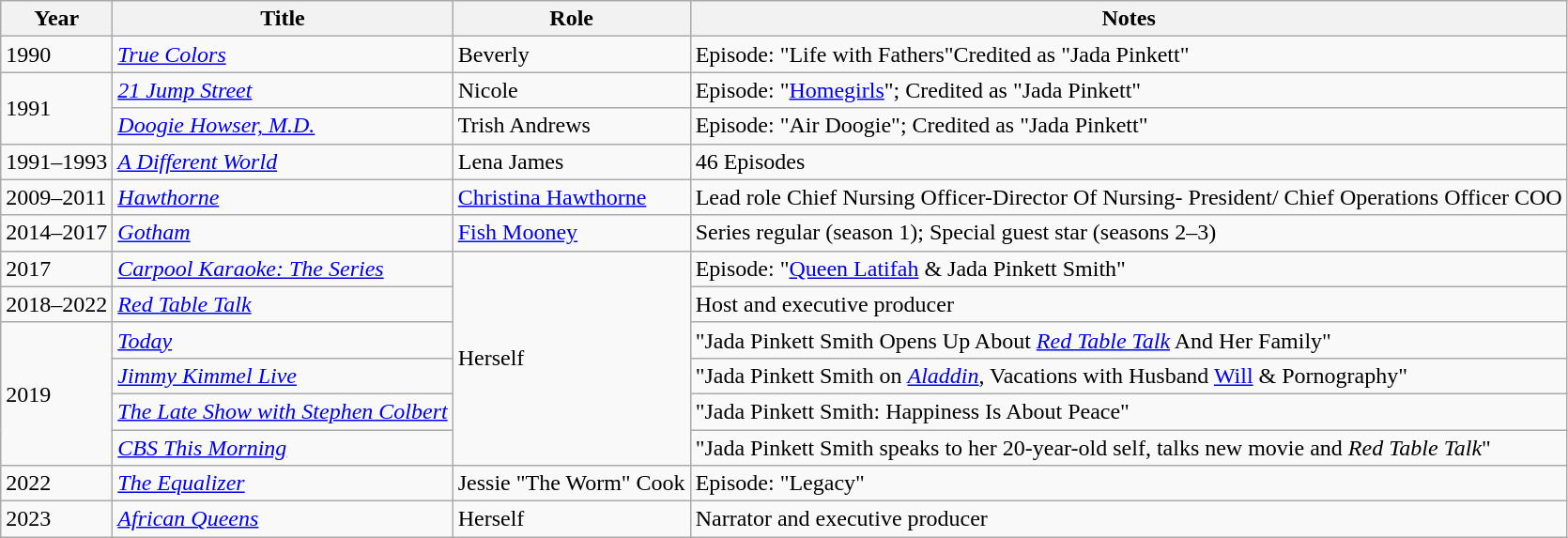<table class="wikitable sortable plainrowheaders">
<tr>
<th scope="col">Year</th>
<th scope="col">Title</th>
<th scope="col">Role</th>
<th scope="col" class="unsortable">Notes</th>
</tr>
<tr>
<td>1990</td>
<td><em><a href='#'>True Colors</a></em></td>
<td>Beverly</td>
<td>Episode: "Life with Fathers"Credited as "Jada Pinkett"</td>
</tr>
<tr>
<td rowspan="2">1991</td>
<td><em><a href='#'>21 Jump Street</a></em></td>
<td>Nicole</td>
<td>Episode: "<a href='#'>Homegirls</a>"; Credited as "Jada Pinkett"</td>
</tr>
<tr>
<td><em><a href='#'>Doogie Howser, M.D.</a></em></td>
<td>Trish Andrews</td>
<td>Episode: "Air Doogie"; Credited as "Jada Pinkett"</td>
</tr>
<tr>
<td>1991–1993</td>
<td><em><a href='#'>A Different World</a></em></td>
<td>Lena James</td>
<td>46 Episodes</td>
</tr>
<tr>
<td>2009–2011</td>
<td><em><a href='#'>Hawthorne</a></em></td>
<td><a href='#'>Christina Hawthorne</a></td>
<td>Lead role Chief Nursing Officer-Director Of Nursing- President/ Chief Operations  Officer COO</td>
</tr>
<tr>
<td>2014–2017</td>
<td><em><a href='#'>Gotham</a></em></td>
<td><a href='#'>Fish Mooney</a></td>
<td>Series regular (season 1); Special guest star (seasons 2–3)</td>
</tr>
<tr>
<td>2017</td>
<td><em><a href='#'>Carpool Karaoke: The Series</a></em></td>
<td rowspan="6">Herself</td>
<td>Episode: "<a href='#'>Queen Latifah</a> & Jada Pinkett Smith"</td>
</tr>
<tr>
<td>2018–2022</td>
<td><em><a href='#'>Red Table Talk</a></em></td>
<td>Host and executive producer</td>
</tr>
<tr>
<td rowspan="4">2019</td>
<td><em><a href='#'>Today</a></em></td>
<td>"Jada Pinkett Smith Opens Up About <em><a href='#'>Red Table Talk</a></em> And Her Family"</td>
</tr>
<tr>
<td><em><a href='#'>Jimmy Kimmel Live</a></em></td>
<td>"Jada Pinkett Smith on <em><a href='#'>Aladdin</a></em>, Vacations with Husband <a href='#'>Will</a> & Pornography"</td>
</tr>
<tr>
<td><em><a href='#'>The Late Show with Stephen Colbert</a></em></td>
<td>"Jada Pinkett Smith: Happiness Is About Peace"</td>
</tr>
<tr>
<td><em><a href='#'>CBS This Morning</a></em></td>
<td>"Jada Pinkett Smith speaks to her 20-year-old self, talks new movie and <em>Red Table Talk</em>"</td>
</tr>
<tr>
<td>2022</td>
<td><em><a href='#'>The Equalizer</a></em></td>
<td>Jessie "The Worm" Cook</td>
<td>Episode: "Legacy"</td>
</tr>
<tr>
<td>2023</td>
<td><em><a href='#'>African Queens</a></em></td>
<td>Herself</td>
<td>Narrator and executive producer</td>
</tr>
</table>
